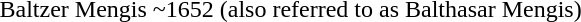<table>
<tr>
<td>Baltzer Mengis</td>
<td>~1652 (also referred to as Balthasar Mengis)</td>
</tr>
<tr>
</tr>
</table>
